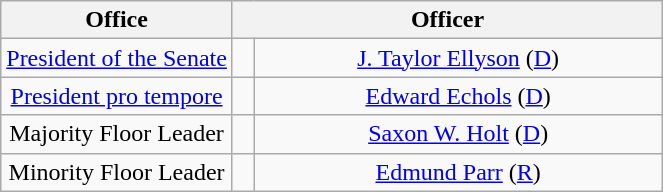<table class="wikitable" style="text-align:center">
<tr>
<th width="35%">Office</th>
<th colspan=2 width="65%">Officer</th>
</tr>
<tr>
<td><a href='#'>President of the Senate</a></td>
<td></td>
<td><a href='#'>J. Taylor Ellyson</a> (<a href='#'>D</a>)</td>
</tr>
<tr>
<td><a href='#'>President pro tempore</a></td>
<td></td>
<td><a href='#'>Edward Echols</a> (<a href='#'>D</a>)</td>
</tr>
<tr>
<td>Majority Floor Leader</td>
<td></td>
<td><a href='#'>Saxon W. Holt</a> (<a href='#'>D</a>)</td>
</tr>
<tr>
<td>Minority Floor Leader</td>
<td></td>
<td><a href='#'>Edmund Parr</a> (<a href='#'>R</a>)</td>
</tr>
</table>
